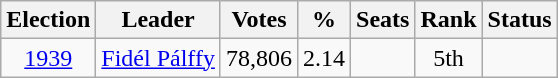<table class=wikitable style=text-align:center>
<tr>
<th>Election</th>
<th>Leader</th>
<th>Votes</th>
<th>%</th>
<th>Seats</th>
<th>Rank</th>
<th>Status</th>
</tr>
<tr>
<td><a href='#'>1939</a></td>
<td><a href='#'>Fidél Pálffy</a></td>
<td>78,806</td>
<td>2.14</td>
<td></td>
<td>5th</td>
<td></td>
</tr>
</table>
